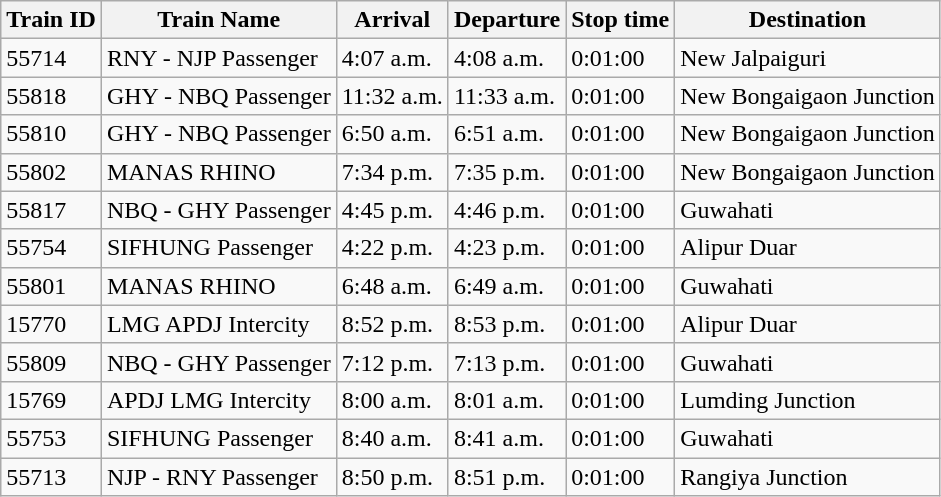<table class="wikitable">
<tr>
<th>Train ID</th>
<th>Train Name</th>
<th>Arrival</th>
<th>Departure</th>
<th>Stop time</th>
<th>Destination</th>
</tr>
<tr>
<td>55714</td>
<td>RNY - NJP Passenger</td>
<td>4:07 a.m.</td>
<td>4:08 a.m.</td>
<td>0:01:00</td>
<td>New Jalpaiguri</td>
</tr>
<tr>
<td>55818</td>
<td>GHY - NBQ Passenger</td>
<td>11:32 a.m.</td>
<td>11:33 a.m.</td>
<td>0:01:00</td>
<td>New Bongaigaon Junction</td>
</tr>
<tr>
<td>55810</td>
<td>GHY - NBQ Passenger</td>
<td>6:50 a.m.</td>
<td>6:51 a.m.</td>
<td>0:01:00</td>
<td>New Bongaigaon Junction</td>
</tr>
<tr>
<td>55802</td>
<td>MANAS RHINO</td>
<td>7:34 p.m.</td>
<td>7:35 p.m.</td>
<td>0:01:00</td>
<td>New Bongaigaon Junction</td>
</tr>
<tr>
<td>55817</td>
<td>NBQ - GHY Passenger</td>
<td>4:45 p.m.</td>
<td>4:46 p.m.</td>
<td>0:01:00</td>
<td>Guwahati</td>
</tr>
<tr>
<td>55754</td>
<td>SIFHUNG Passenger</td>
<td>4:22 p.m.</td>
<td>4:23 p.m.</td>
<td>0:01:00</td>
<td>Alipur Duar</td>
</tr>
<tr>
<td>55801</td>
<td>MANAS RHINO</td>
<td>6:48 a.m.</td>
<td>6:49 a.m.</td>
<td>0:01:00</td>
<td>Guwahati</td>
</tr>
<tr>
<td>15770</td>
<td>LMG APDJ Intercity</td>
<td>8:52 p.m.</td>
<td>8:53 p.m.</td>
<td>0:01:00</td>
<td>Alipur Duar</td>
</tr>
<tr>
<td>55809</td>
<td>NBQ - GHY Passenger</td>
<td>7:12 p.m.</td>
<td>7:13 p.m.</td>
<td>0:01:00</td>
<td>Guwahati</td>
</tr>
<tr>
<td>15769</td>
<td>APDJ LMG Intercity</td>
<td>8:00 a.m.</td>
<td>8:01 a.m.</td>
<td>0:01:00</td>
<td>Lumding Junction</td>
</tr>
<tr>
<td>55753</td>
<td>SIFHUNG Passenger</td>
<td>8:40 a.m.</td>
<td>8:41 a.m.</td>
<td>0:01:00</td>
<td>Guwahati</td>
</tr>
<tr>
<td>55713</td>
<td>NJP - RNY Passenger</td>
<td>8:50 p.m.</td>
<td>8:51 p.m.</td>
<td>0:01:00</td>
<td>Rangiya Junction</td>
</tr>
</table>
